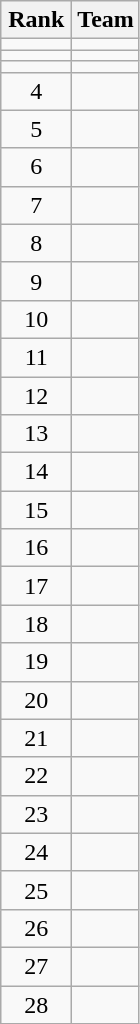<table class="wikitable" style="text-align: center;">
<tr>
<th width=40>Rank</th>
<th>Team</th>
</tr>
<tr>
<td></td>
<td align=left></td>
</tr>
<tr>
<td></td>
<td align=left></td>
</tr>
<tr>
<td></td>
<td align=left></td>
</tr>
<tr>
<td>4</td>
<td align=left></td>
</tr>
<tr>
<td>5</td>
<td align=left></td>
</tr>
<tr>
<td>6</td>
<td align=left></td>
</tr>
<tr>
<td>7</td>
<td align=left></td>
</tr>
<tr>
<td>8</td>
<td align=left></td>
</tr>
<tr>
<td>9</td>
<td align=left></td>
</tr>
<tr>
<td>10</td>
<td align=left></td>
</tr>
<tr>
<td>11</td>
<td align=left></td>
</tr>
<tr>
<td>12</td>
<td align=left></td>
</tr>
<tr>
<td>13</td>
<td align=left></td>
</tr>
<tr>
<td>14</td>
<td align=left></td>
</tr>
<tr>
<td>15</td>
<td align=left></td>
</tr>
<tr>
<td>16</td>
<td align=left></td>
</tr>
<tr>
<td>17</td>
<td align=left></td>
</tr>
<tr>
<td>18</td>
<td align=left></td>
</tr>
<tr>
<td>19</td>
<td align=left></td>
</tr>
<tr>
<td>20</td>
<td align=left></td>
</tr>
<tr>
<td>21</td>
<td align=left></td>
</tr>
<tr>
<td>22</td>
<td align=left></td>
</tr>
<tr>
<td>23</td>
<td align=left></td>
</tr>
<tr>
<td>24</td>
<td align=left></td>
</tr>
<tr>
<td>25</td>
<td align=left></td>
</tr>
<tr>
<td>26</td>
<td align=left></td>
</tr>
<tr>
<td>27</td>
<td align=left></td>
</tr>
<tr>
<td>28</td>
<td align=left></td>
</tr>
</table>
